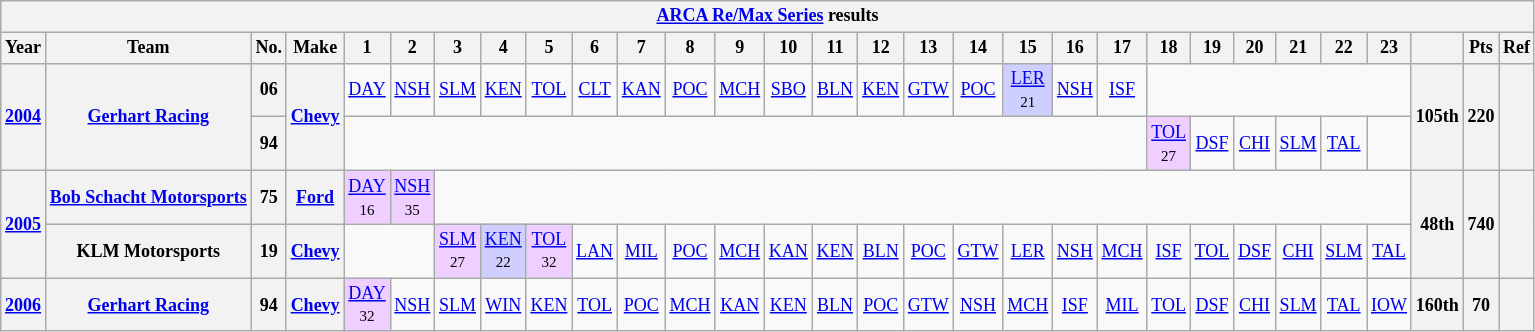<table class="wikitable" style="text-align:center; font-size:75%">
<tr>
<th colspan=45><a href='#'>ARCA Re/Max Series</a> results</th>
</tr>
<tr>
<th>Year</th>
<th>Team</th>
<th>No.</th>
<th>Make</th>
<th>1</th>
<th>2</th>
<th>3</th>
<th>4</th>
<th>5</th>
<th>6</th>
<th>7</th>
<th>8</th>
<th>9</th>
<th>10</th>
<th>11</th>
<th>12</th>
<th>13</th>
<th>14</th>
<th>15</th>
<th>16</th>
<th>17</th>
<th>18</th>
<th>19</th>
<th>20</th>
<th>21</th>
<th>22</th>
<th>23</th>
<th></th>
<th>Pts</th>
<th>Ref</th>
</tr>
<tr>
<th rowspan=2><a href='#'>2004</a></th>
<th rowspan=2><a href='#'>Gerhart Racing</a></th>
<th>06</th>
<th rowspan=2><a href='#'>Chevy</a></th>
<td><a href='#'>DAY</a></td>
<td><a href='#'>NSH</a></td>
<td><a href='#'>SLM</a></td>
<td><a href='#'>KEN</a></td>
<td><a href='#'>TOL</a></td>
<td><a href='#'>CLT</a></td>
<td><a href='#'>KAN</a></td>
<td><a href='#'>POC</a></td>
<td><a href='#'>MCH</a></td>
<td><a href='#'>SBO</a></td>
<td><a href='#'>BLN</a></td>
<td><a href='#'>KEN</a></td>
<td><a href='#'>GTW</a></td>
<td><a href='#'>POC</a></td>
<td style="background:#CFCFFF;"><a href='#'>LER</a><br><small>21</small></td>
<td><a href='#'>NSH</a></td>
<td><a href='#'>ISF</a></td>
<td colspan=6></td>
<th rowspan=2>105th</th>
<th rowspan=2>220</th>
<th rowspan=2></th>
</tr>
<tr>
<th>94</th>
<td colspan=17></td>
<td style="background:#EFCFFF;"><a href='#'>TOL</a><br><small>27</small></td>
<td><a href='#'>DSF</a></td>
<td><a href='#'>CHI</a></td>
<td><a href='#'>SLM</a></td>
<td><a href='#'>TAL</a></td>
<td></td>
</tr>
<tr>
<th rowspan=2><a href='#'>2005</a></th>
<th><a href='#'>Bob Schacht Motorsports</a></th>
<th>75</th>
<th><a href='#'>Ford</a></th>
<td style="background:#EFCFFF;"><a href='#'>DAY</a><br><small>16</small></td>
<td style="background:#EFCFFF;"><a href='#'>NSH</a><br><small>35</small></td>
<td colspan=21></td>
<th rowspan=2>48th</th>
<th rowspan=2>740</th>
<th rowspan=2></th>
</tr>
<tr>
<th>KLM Motorsports</th>
<th>19</th>
<th><a href='#'>Chevy</a></th>
<td colspan=2></td>
<td style="background:#EFCFFF;"><a href='#'>SLM</a><br><small>27</small></td>
<td style="background:#CFCFFF;"><a href='#'>KEN</a><br><small>22</small></td>
<td style="background:#EFCFFF;"><a href='#'>TOL</a><br><small>32</small></td>
<td><a href='#'>LAN</a></td>
<td><a href='#'>MIL</a></td>
<td><a href='#'>POC</a></td>
<td><a href='#'>MCH</a></td>
<td><a href='#'>KAN</a></td>
<td><a href='#'>KEN</a></td>
<td><a href='#'>BLN</a></td>
<td><a href='#'>POC</a></td>
<td><a href='#'>GTW</a></td>
<td><a href='#'>LER</a></td>
<td><a href='#'>NSH</a></td>
<td><a href='#'>MCH</a></td>
<td><a href='#'>ISF</a></td>
<td><a href='#'>TOL</a></td>
<td><a href='#'>DSF</a></td>
<td><a href='#'>CHI</a></td>
<td><a href='#'>SLM</a></td>
<td><a href='#'>TAL</a></td>
</tr>
<tr>
<th><a href='#'>2006</a></th>
<th><a href='#'>Gerhart Racing</a></th>
<th>94</th>
<th><a href='#'>Chevy</a></th>
<td style="background:#EFCFFF;"><a href='#'>DAY</a><br><small>32</small></td>
<td><a href='#'>NSH</a></td>
<td><a href='#'>SLM</a></td>
<td><a href='#'>WIN</a></td>
<td><a href='#'>KEN</a></td>
<td><a href='#'>TOL</a></td>
<td><a href='#'>POC</a></td>
<td><a href='#'>MCH</a></td>
<td><a href='#'>KAN</a></td>
<td><a href='#'>KEN</a></td>
<td><a href='#'>BLN</a></td>
<td><a href='#'>POC</a></td>
<td><a href='#'>GTW</a></td>
<td><a href='#'>NSH</a></td>
<td><a href='#'>MCH</a></td>
<td><a href='#'>ISF</a></td>
<td><a href='#'>MIL</a></td>
<td><a href='#'>TOL</a></td>
<td><a href='#'>DSF</a></td>
<td><a href='#'>CHI</a></td>
<td><a href='#'>SLM</a></td>
<td><a href='#'>TAL</a></td>
<td><a href='#'>IOW</a></td>
<th>160th</th>
<th>70</th>
<th></th>
</tr>
</table>
